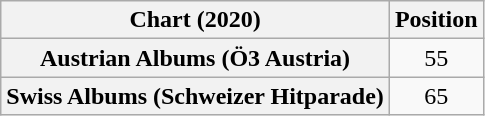<table class="wikitable sortable plainrowheaders" style="text-align:center">
<tr>
<th scope="col">Chart (2020)</th>
<th scope="col">Position</th>
</tr>
<tr>
<th scope="row">Austrian Albums (Ö3 Austria)</th>
<td>55</td>
</tr>
<tr>
<th scope="row">Swiss Albums (Schweizer Hitparade)</th>
<td>65</td>
</tr>
</table>
